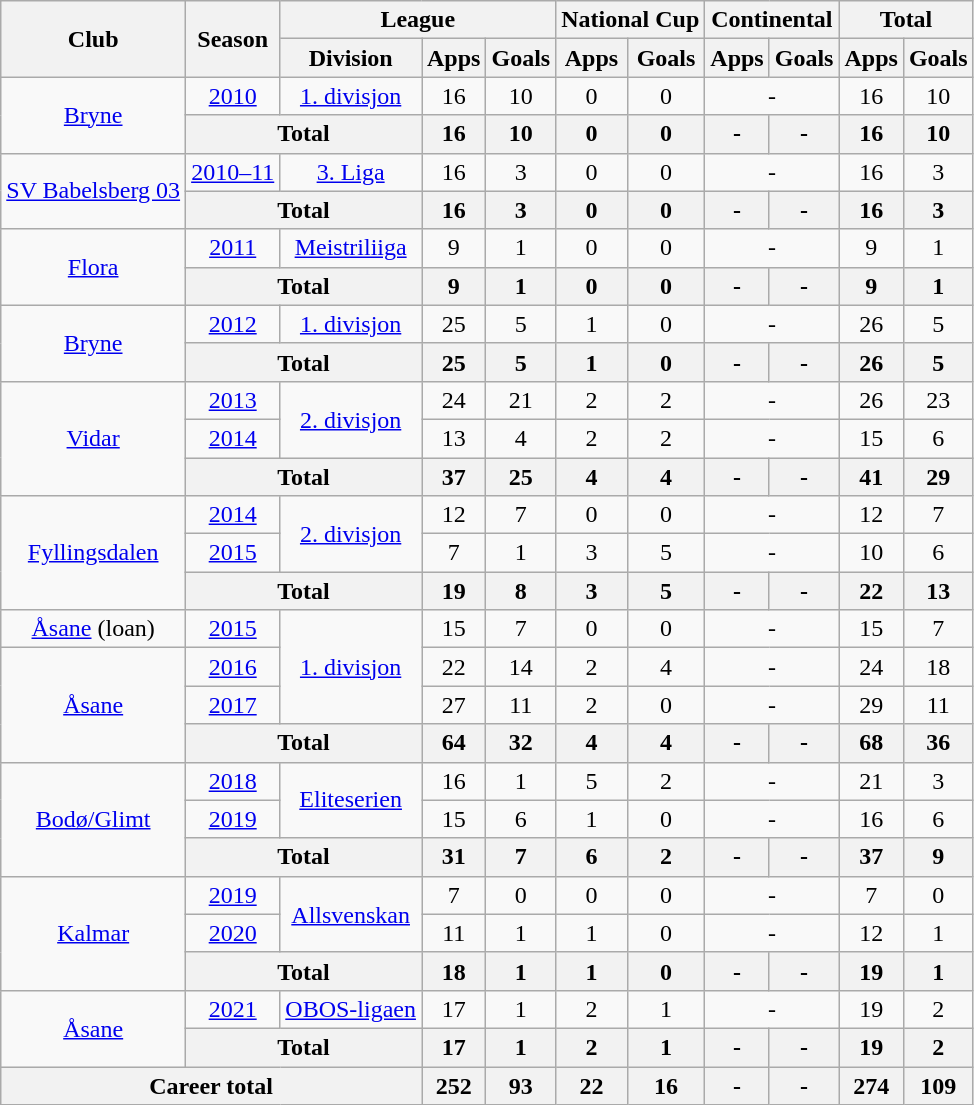<table class="wikitable" style="text-align: center;">
<tr>
<th rowspan="2">Club</th>
<th rowspan="2">Season</th>
<th colspan="3">League</th>
<th colspan="2">National Cup</th>
<th colspan="2">Continental</th>
<th colspan="2">Total</th>
</tr>
<tr>
<th>Division</th>
<th>Apps</th>
<th>Goals</th>
<th>Apps</th>
<th>Goals</th>
<th>Apps</th>
<th>Goals</th>
<th>Apps</th>
<th>Goals</th>
</tr>
<tr>
<td rowspan="2"><a href='#'>Bryne</a></td>
<td><a href='#'>2010</a></td>
<td rowspan="1"><a href='#'>1. divisjon</a></td>
<td>16</td>
<td>10</td>
<td>0</td>
<td>0</td>
<td colspan="2">-</td>
<td>16</td>
<td>10</td>
</tr>
<tr>
<th colspan="2">Total</th>
<th>16</th>
<th>10</th>
<th>0</th>
<th>0</th>
<th>-</th>
<th>-</th>
<th>16</th>
<th>10</th>
</tr>
<tr>
<td rowspan="2"><a href='#'>SV Babelsberg 03</a></td>
<td><a href='#'>2010–11</a></td>
<td rowspan="1"><a href='#'>3. Liga</a></td>
<td>16</td>
<td>3</td>
<td>0</td>
<td>0</td>
<td colspan="2">-</td>
<td>16</td>
<td>3</td>
</tr>
<tr>
<th colspan="2">Total</th>
<th>16</th>
<th>3</th>
<th>0</th>
<th>0</th>
<th>-</th>
<th>-</th>
<th>16</th>
<th>3</th>
</tr>
<tr>
<td rowspan="2"><a href='#'>Flora</a></td>
<td><a href='#'>2011</a></td>
<td rowspan="1"><a href='#'>Meistriliiga</a></td>
<td>9</td>
<td>1</td>
<td>0</td>
<td>0</td>
<td colspan="2">-</td>
<td>9</td>
<td>1</td>
</tr>
<tr>
<th colspan="2">Total</th>
<th>9</th>
<th>1</th>
<th>0</th>
<th>0</th>
<th>-</th>
<th>-</th>
<th>9</th>
<th>1</th>
</tr>
<tr>
<td rowspan="2"><a href='#'>Bryne</a></td>
<td><a href='#'>2012</a></td>
<td><a href='#'>1. divisjon</a></td>
<td>25</td>
<td>5</td>
<td>1</td>
<td>0</td>
<td colspan="2">-</td>
<td>26</td>
<td>5</td>
</tr>
<tr>
<th colspan="2">Total</th>
<th>25</th>
<th>5</th>
<th>1</th>
<th>0</th>
<th>-</th>
<th>-</th>
<th>26</th>
<th>5</th>
</tr>
<tr>
<td rowspan="3"><a href='#'>Vidar</a></td>
<td><a href='#'>2013</a></td>
<td rowspan="2"><a href='#'>2. divisjon</a></td>
<td>24</td>
<td>21</td>
<td>2</td>
<td>2</td>
<td colspan="2">-</td>
<td>26</td>
<td>23</td>
</tr>
<tr>
<td><a href='#'>2014</a></td>
<td>13</td>
<td>4</td>
<td>2</td>
<td>2</td>
<td colspan="2">-</td>
<td>15</td>
<td>6</td>
</tr>
<tr>
<th colspan="2">Total</th>
<th>37</th>
<th>25</th>
<th>4</th>
<th>4</th>
<th>-</th>
<th>-</th>
<th>41</th>
<th>29</th>
</tr>
<tr>
<td rowspan="3"><a href='#'>Fyllingsdalen</a></td>
<td><a href='#'>2014</a></td>
<td rowspan="2"><a href='#'>2. divisjon</a></td>
<td>12</td>
<td>7</td>
<td>0</td>
<td>0</td>
<td colspan="2">-</td>
<td>12</td>
<td>7</td>
</tr>
<tr>
<td><a href='#'>2015</a></td>
<td>7</td>
<td>1</td>
<td>3</td>
<td>5</td>
<td colspan="2">-</td>
<td>10</td>
<td>6</td>
</tr>
<tr>
<th colspan="2">Total</th>
<th>19</th>
<th>8</th>
<th>3</th>
<th>5</th>
<th>-</th>
<th>-</th>
<th>22</th>
<th>13</th>
</tr>
<tr>
<td rowspan="1"><a href='#'>Åsane</a> (loan)</td>
<td><a href='#'>2015</a></td>
<td rowspan="3"><a href='#'>1. divisjon</a></td>
<td>15</td>
<td>7</td>
<td>0</td>
<td>0</td>
<td colspan="2">-</td>
<td>15</td>
<td>7</td>
</tr>
<tr>
<td rowspan="3"><a href='#'>Åsane</a></td>
<td><a href='#'>2016</a></td>
<td>22</td>
<td>14</td>
<td>2</td>
<td>4</td>
<td colspan="2">-</td>
<td>24</td>
<td>18</td>
</tr>
<tr>
<td><a href='#'>2017</a></td>
<td>27</td>
<td>11</td>
<td>2</td>
<td>0</td>
<td colspan="2">-</td>
<td>29</td>
<td>11</td>
</tr>
<tr>
<th colspan="2">Total</th>
<th>64</th>
<th>32</th>
<th>4</th>
<th>4</th>
<th>-</th>
<th>-</th>
<th>68</th>
<th>36</th>
</tr>
<tr>
<td rowspan="3"><a href='#'>Bodø/Glimt</a></td>
<td><a href='#'>2018</a></td>
<td rowspan="2"><a href='#'>Eliteserien</a></td>
<td>16</td>
<td>1</td>
<td>5</td>
<td>2</td>
<td colspan="2">-</td>
<td>21</td>
<td>3</td>
</tr>
<tr>
<td><a href='#'>2019</a></td>
<td>15</td>
<td>6</td>
<td>1</td>
<td>0</td>
<td colspan="2">-</td>
<td>16</td>
<td>6</td>
</tr>
<tr>
<th colspan="2">Total</th>
<th>31</th>
<th>7</th>
<th>6</th>
<th>2</th>
<th>-</th>
<th>-</th>
<th>37</th>
<th>9</th>
</tr>
<tr>
<td rowspan="3"><a href='#'>Kalmar</a></td>
<td><a href='#'>2019</a></td>
<td rowspan="2"><a href='#'>Allsvenskan</a></td>
<td>7</td>
<td>0</td>
<td>0</td>
<td>0</td>
<td colspan="2">-</td>
<td>7</td>
<td>0</td>
</tr>
<tr>
<td><a href='#'>2020</a></td>
<td>11</td>
<td>1</td>
<td>1</td>
<td>0</td>
<td colspan="2">-</td>
<td>12</td>
<td>1</td>
</tr>
<tr>
<th colspan="2">Total</th>
<th>18</th>
<th>1</th>
<th>1</th>
<th>0</th>
<th>-</th>
<th>-</th>
<th>19</th>
<th>1</th>
</tr>
<tr>
<td rowspan="2"><a href='#'>Åsane</a></td>
<td><a href='#'>2021</a></td>
<td rowspan="1"><a href='#'>OBOS-ligaen</a></td>
<td>17</td>
<td>1</td>
<td>2</td>
<td>1</td>
<td colspan="2">-</td>
<td>19</td>
<td>2</td>
</tr>
<tr>
<th colspan="2">Total</th>
<th>17</th>
<th>1</th>
<th>2</th>
<th>1</th>
<th>-</th>
<th>-</th>
<th>19</th>
<th>2</th>
</tr>
<tr>
<th colspan="3">Career total</th>
<th>252</th>
<th>93</th>
<th>22</th>
<th>16</th>
<th>-</th>
<th>-</th>
<th>274</th>
<th>109</th>
</tr>
</table>
